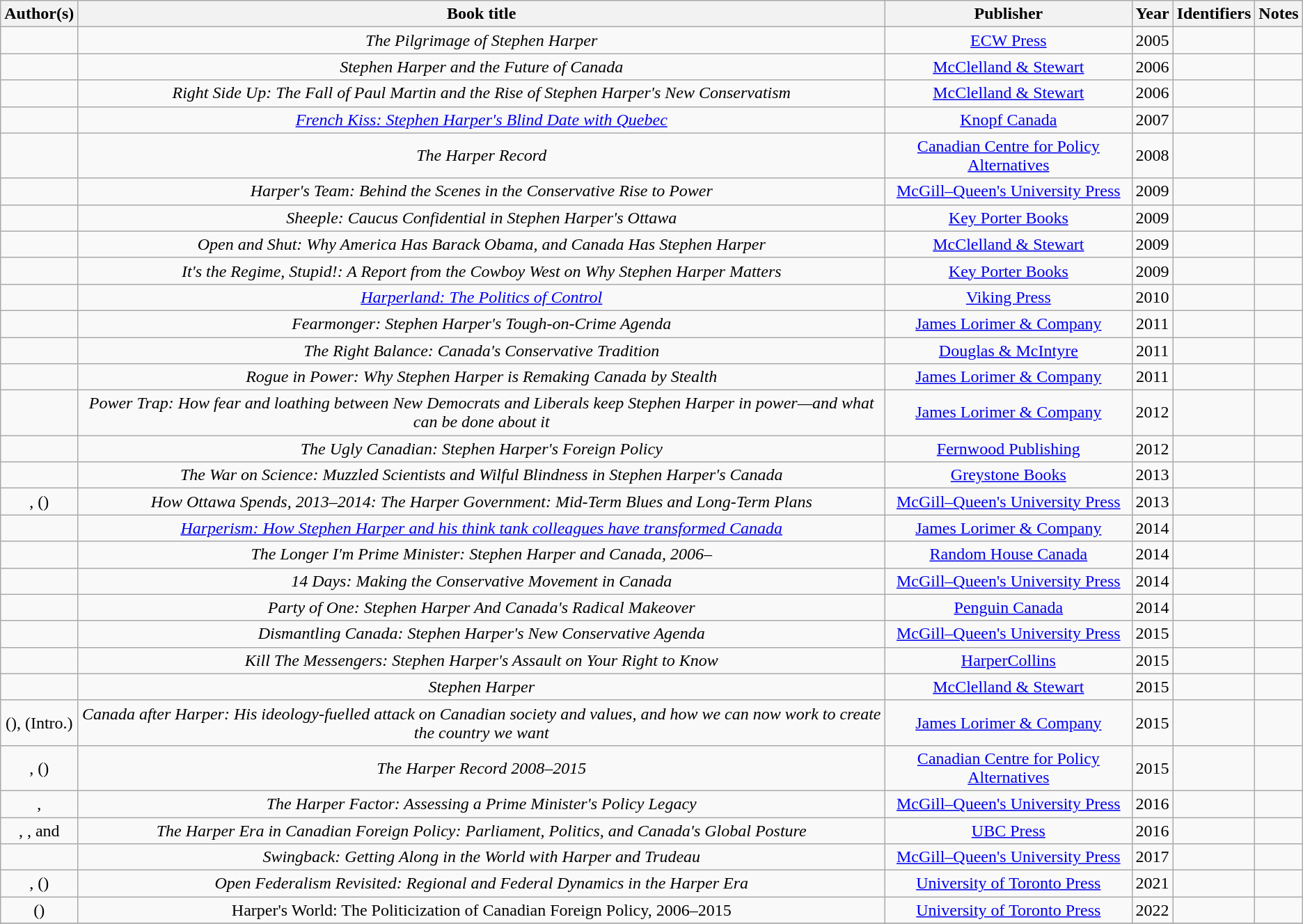<table class="wikitable sortable plainrowheaders"  style="text-align:center;">
<tr>
<th>Author(s)</th>
<th>Book title</th>
<th>Publisher</th>
<th>Year</th>
<th class="unsortable">Identifiers</th>
<th class="unsortable">Notes</th>
</tr>
<tr>
<td></td>
<td><em>The Pilgrimage of Stephen Harper</em></td>
<td><a href='#'>ECW Press</a></td>
<td>2005</td>
<td></td>
<td></td>
</tr>
<tr>
<td></td>
<td><em>Stephen Harper and the Future of Canada</em></td>
<td><a href='#'>McClelland & Stewart</a></td>
<td>2006</td>
<td></td>
<td></td>
</tr>
<tr>
<td></td>
<td><em>Right Side Up: The Fall of Paul Martin and the Rise of Stephen Harper's New Conservatism</em></td>
<td><a href='#'>McClelland & Stewart</a></td>
<td>2006</td>
<td></td>
<td></td>
</tr>
<tr>
<td></td>
<td><em><a href='#'>French Kiss: Stephen Harper's Blind Date with Quebec</a></em></td>
<td><a href='#'>Knopf Canada</a></td>
<td>2007</td>
<td></td>
<td></td>
</tr>
<tr>
<td></td>
<td><em>The Harper Record</em></td>
<td><a href='#'>Canadian Centre for Policy Alternatives</a></td>
<td>2008</td>
<td></td>
<td></td>
</tr>
<tr>
<td></td>
<td><em>Harper's Team: Behind the Scenes in the Conservative Rise to Power</em></td>
<td><a href='#'>McGill–Queen's University Press</a></td>
<td>2009</td>
<td></td>
<td></td>
</tr>
<tr>
<td></td>
<td><em>Sheeple: Caucus Confidential in Stephen Harper's Ottawa</em></td>
<td><a href='#'>Key Porter Books</a></td>
<td>2009</td>
<td></td>
<td></td>
</tr>
<tr>
<td></td>
<td><em>Open and Shut: Why America Has Barack Obama, and Canada Has Stephen Harper</em></td>
<td><a href='#'>McClelland & Stewart</a></td>
<td>2009</td>
<td></td>
<td></td>
</tr>
<tr>
<td></td>
<td><em>It's the Regime, Stupid!: A Report from the Cowboy West on Why Stephen Harper Matters</em></td>
<td><a href='#'>Key Porter Books</a></td>
<td>2009</td>
<td></td>
<td></td>
</tr>
<tr>
<td></td>
<td><em><a href='#'>Harperland: The Politics of Control</a></em></td>
<td><a href='#'>Viking Press</a></td>
<td>2010</td>
<td></td>
<td></td>
</tr>
<tr>
<td></td>
<td><em>Fearmonger: Stephen Harper's Tough-on-Crime Agenda</em></td>
<td><a href='#'>James Lorimer & Company</a></td>
<td>2011</td>
<td></td>
<td></td>
</tr>
<tr>
<td></td>
<td><em>The Right Balance: Canada's Conservative Tradition</em></td>
<td><a href='#'>Douglas & McIntyre</a></td>
<td>2011</td>
<td></td>
<td></td>
</tr>
<tr>
<td></td>
<td><em>Rogue in Power: Why Stephen Harper is Remaking Canada by Stealth</em></td>
<td><a href='#'>James Lorimer & Company</a></td>
<td>2011</td>
<td></td>
<td></td>
</tr>
<tr>
<td></td>
<td><em>Power Trap: How fear and loathing between New Democrats and Liberals keep Stephen Harper in power—and what can be done about it</em></td>
<td><a href='#'>James Lorimer & Company</a></td>
<td>2012</td>
<td></td>
<td></td>
</tr>
<tr>
<td></td>
<td><em>The Ugly Canadian: Stephen Harper's Foreign Policy</em></td>
<td><a href='#'>Fernwood Publishing</a></td>
<td>2012</td>
<td></td>
<td></td>
</tr>
<tr>
<td></td>
<td><em>The War on Science: Muzzled Scientists and Wilful Blindness in Stephen Harper's Canada</em></td>
<td><a href='#'>Greystone Books</a></td>
<td>2013</td>
<td></td>
<td></td>
</tr>
<tr>
<td>,  ()</td>
<td><em>How Ottawa Spends, 2013–2014: The Harper Government: Mid-Term Blues and Long-Term Plans</em></td>
<td><a href='#'>McGill–Queen's University Press</a></td>
<td>2013</td>
<td></td>
<td></td>
</tr>
<tr>
<td></td>
<td><em><a href='#'>Harperism: How Stephen Harper and his think tank colleagues have transformed Canada</a></em></td>
<td><a href='#'>James Lorimer & Company</a></td>
<td>2014</td>
<td></td>
<td></td>
</tr>
<tr>
<td></td>
<td><em>The Longer I'm Prime Minister: Stephen Harper and Canada, 2006–</em></td>
<td><a href='#'>Random House Canada</a></td>
<td>2014</td>
<td></td>
<td></td>
</tr>
<tr>
<td></td>
<td><em>14 Days: Making the Conservative Movement in Canada</em></td>
<td><a href='#'>McGill–Queen's University Press</a></td>
<td>2014</td>
<td> </td>
<td></td>
</tr>
<tr>
<td></td>
<td><em>Party of One: Stephen Harper And Canada's Radical Makeover</em></td>
<td><a href='#'>Penguin Canada</a></td>
<td>2014</td>
<td></td>
<td></td>
</tr>
<tr>
<td></td>
<td><em>Dismantling Canada: Stephen Harper's New Conservative Agenda</em></td>
<td><a href='#'>McGill–Queen's University Press</a></td>
<td>2015</td>
<td> </td>
<td></td>
</tr>
<tr>
<td></td>
<td><em>Kill The Messengers: Stephen Harper's Assault on Your Right to Know</em></td>
<td><a href='#'>HarperCollins</a></td>
<td>2015</td>
<td></td>
<td></td>
</tr>
<tr>
<td></td>
<td><em>Stephen Harper</em></td>
<td><a href='#'>McClelland & Stewart</a></td>
<td>2015</td>
<td></td>
<td></td>
</tr>
<tr>
<td> (),  (Intro.)</td>
<td><em>Canada after Harper: His ideology-fuelled attack on Canadian society and values, and how we can now work to create the country we want</em></td>
<td><a href='#'>James Lorimer & Company</a></td>
<td>2015</td>
<td></td>
<td></td>
</tr>
<tr>
<td>,  ()</td>
<td><em>The Harper Record 2008–2015</em></td>
<td><a href='#'>Canadian Centre for Policy Alternatives</a></td>
<td>2015</td>
<td> </td>
<td></td>
</tr>
<tr>
<td>, </td>
<td><em>The Harper Factor: Assessing a Prime Minister's Policy Legacy</em></td>
<td><a href='#'>McGill–Queen's University Press</a></td>
<td>2016</td>
<td></td>
<td></td>
</tr>
<tr>
<td>, , and </td>
<td><em>The Harper Era in Canadian Foreign Policy: Parliament, Politics, and Canada's Global Posture</em></td>
<td><a href='#'>UBC Press</a></td>
<td>2016</td>
<td></td>
<td></td>
</tr>
<tr>
<td></td>
<td><em>Swingback: Getting Along in the World with Harper and Trudeau</em></td>
<td><a href='#'>McGill–Queen's University Press</a></td>
<td>2017</td>
<td></td>
<td></td>
</tr>
<tr>
<td>,  ()</td>
<td><em>Open Federalism Revisited: Regional and Federal Dynamics in the Harper Era</td>
<td><a href='#'>University of Toronto Press</a></td>
<td>2021</td>
<td></td>
<td></td>
</tr>
<tr>
<td> ()</td>
<td></em>Harper's World: The Politicization of Canadian Foreign Policy, 2006–2015<em></td>
<td><a href='#'>University of Toronto Press</a></td>
<td>2022</td>
<td></td>
<td></td>
</tr>
<tr>
</tr>
</table>
